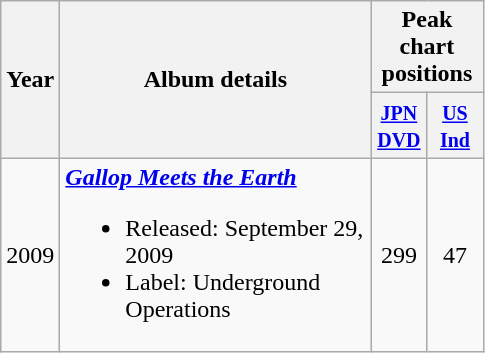<table class="wikitable">
<tr>
<th rowspan="2">Year</th>
<th rowspan="2" style="width:200px;">Album details</th>
<th colspan="5">Peak chart positions</th>
</tr>
<tr>
<th style="width:30px;"><small><a href='#'>JPN<br>DVD</a></small><br></th>
<th style="width:30px;"><small><a href='#'>US Ind</a></small></th>
</tr>
<tr>
<td>2009</td>
<td><strong><em><a href='#'>Gallop Meets the Earth</a></em></strong><br><ul><li>Released: September 29, 2009</li><li>Label: Underground Operations</li></ul></td>
<td style="text-align:center;">299</td>
<td style="text-align:center;">47</td>
</tr>
</table>
